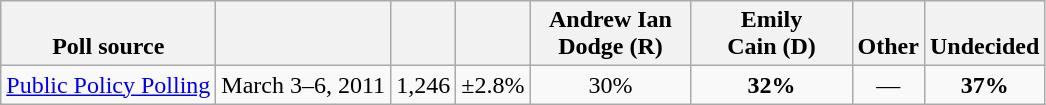<table class="wikitable" style="text-align:center">
<tr valign= bottom>
<th>Poll source</th>
<th></th>
<th></th>
<th></th>
<th style="width:100px;">Andrew Ian<br>Dodge (R)</th>
<th style="width:100px;">Emily<br>Cain (D)</th>
<th>Other</th>
<th>Undecided</th>
</tr>
<tr>
<td align=left><a href='#'>Public Policy Polling</a></td>
<td>March 3–6, 2011</td>
<td>1,246</td>
<td>±2.8%</td>
<td>30%</td>
<td><strong>32%</strong></td>
<td>—</td>
<td><strong>37%</strong></td>
</tr>
</table>
